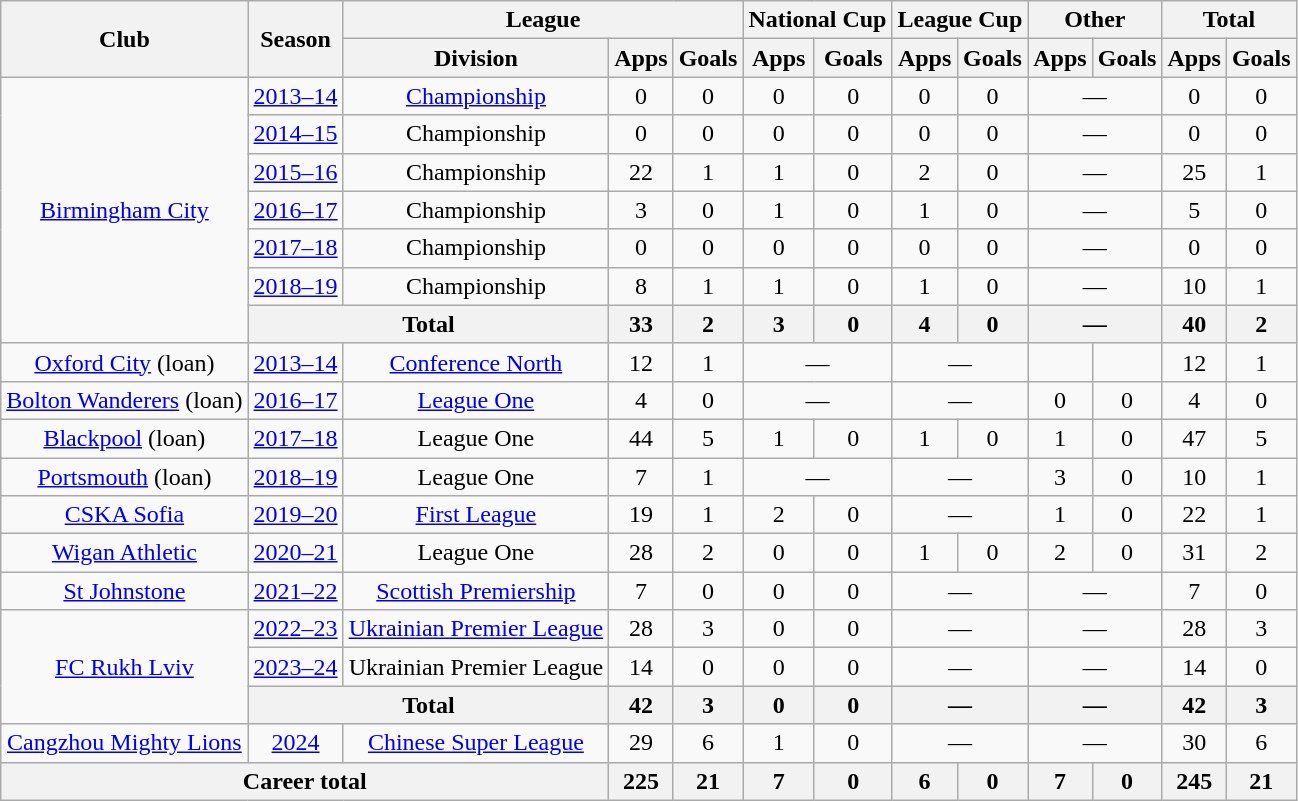<table class="wikitable" style=text-align:center>
<tr>
<th rowspan=2>Club</th>
<th rowspan=2>Season</th>
<th colspan=3>League</th>
<th colspan=2>National Cup</th>
<th colspan=2>League Cup</th>
<th colspan=2>Other</th>
<th colspan=2>Total</th>
</tr>
<tr>
<th>Division</th>
<th>Apps</th>
<th>Goals</th>
<th>Apps</th>
<th>Goals</th>
<th>Apps</th>
<th>Goals</th>
<th>Apps</th>
<th>Goals</th>
<th>Apps</th>
<th>Goals</th>
</tr>
<tr>
<td rowspan=7><a href='#'>Birmingham City</a></td>
<td><a href='#'>2013–14</a></td>
<td><a href='#'>Championship</a></td>
<td>0</td>
<td>0</td>
<td>0</td>
<td>0</td>
<td>0</td>
<td>0</td>
<td colspan=2>—</td>
<td>0</td>
<td>0</td>
</tr>
<tr>
<td><a href='#'>2014–15</a></td>
<td>Championship</td>
<td>0</td>
<td>0</td>
<td>0</td>
<td>0</td>
<td>0</td>
<td>0</td>
<td colspan=2>—</td>
<td>0</td>
<td>0</td>
</tr>
<tr>
<td><a href='#'>2015–16</a></td>
<td>Championship</td>
<td>22</td>
<td>1</td>
<td>1</td>
<td>0</td>
<td>2</td>
<td>0</td>
<td colspan=2>—</td>
<td>25</td>
<td>1</td>
</tr>
<tr>
<td><a href='#'>2016–17</a></td>
<td>Championship</td>
<td>3</td>
<td>0</td>
<td>1</td>
<td>0</td>
<td>1</td>
<td>0</td>
<td colspan=2>—</td>
<td>5</td>
<td>0</td>
</tr>
<tr>
<td><a href='#'>2017–18</a></td>
<td>Championship</td>
<td>0</td>
<td>0</td>
<td>0</td>
<td>0</td>
<td>0</td>
<td>0</td>
<td colspan=2>—</td>
<td>0</td>
<td>0</td>
</tr>
<tr>
<td><a href='#'>2018–19</a></td>
<td>Championship</td>
<td>8</td>
<td>1</td>
<td>1</td>
<td>0</td>
<td>1</td>
<td>0</td>
<td colspan=2>—</td>
<td>10</td>
<td>1</td>
</tr>
<tr>
<th colspan=2>Total</th>
<th>33</th>
<th>2</th>
<th>3</th>
<th>0</th>
<th>4</th>
<th>0</th>
<th colspan=2>—</th>
<th>40</th>
<th>2</th>
</tr>
<tr>
<td><a href='#'>Oxford City</a> (loan)</td>
<td><a href='#'>2013–14</a></td>
<td><a href='#'>Conference North</a></td>
<td>12</td>
<td>1</td>
<td colspan=2>—</td>
<td colspan=2>—</td>
<td></td>
<td></td>
<td>12</td>
<td>1</td>
</tr>
<tr>
<td><a href='#'>Bolton Wanderers</a> (loan)</td>
<td><a href='#'>2016–17</a></td>
<td><a href='#'>League One</a></td>
<td>4</td>
<td>0</td>
<td colspan=2>—</td>
<td colspan=2>—</td>
<td>0</td>
<td>0</td>
<td>4</td>
<td>0</td>
</tr>
<tr>
<td><a href='#'>Blackpool</a> (loan)</td>
<td><a href='#'>2017–18</a></td>
<td>League One</td>
<td>44</td>
<td>5</td>
<td>1</td>
<td>0</td>
<td>1</td>
<td>0</td>
<td>1</td>
<td>0</td>
<td>47</td>
<td>5</td>
</tr>
<tr>
<td><a href='#'>Portsmouth</a> (loan)</td>
<td><a href='#'>2018–19</a></td>
<td>League One</td>
<td>7</td>
<td>1</td>
<td colspan=2>—</td>
<td colspan=2>—</td>
<td>3</td>
<td>0</td>
<td>10</td>
<td>1</td>
</tr>
<tr>
<td><a href='#'>CSKA Sofia</a></td>
<td><a href='#'>2019–20</a></td>
<td><a href='#'>First League</a></td>
<td>19</td>
<td>1</td>
<td>2</td>
<td>0</td>
<td colspan=2>—</td>
<td>1</td>
<td>0</td>
<td>22</td>
<td>1</td>
</tr>
<tr>
<td><a href='#'>Wigan Athletic</a></td>
<td><a href='#'>2020–21</a></td>
<td>League One</td>
<td>28</td>
<td>2</td>
<td>0</td>
<td>0</td>
<td>1</td>
<td>0</td>
<td>2</td>
<td>0</td>
<td>31</td>
<td>2</td>
</tr>
<tr>
<td><a href='#'>St Johnstone</a></td>
<td><a href='#'>2021–22</a></td>
<td><a href='#'>Scottish Premiership</a></td>
<td>7</td>
<td>0</td>
<td>0</td>
<td>0</td>
<td colspan=2>—</td>
<td colspan=2>—</td>
<td>7</td>
<td>0</td>
</tr>
<tr>
<td rowspan="3"><a href='#'>FC Rukh Lviv</a></td>
<td><a href='#'>2022–23</a></td>
<td><a href='#'>Ukrainian Premier League</a></td>
<td>28</td>
<td>3</td>
<td>0</td>
<td>0</td>
<td colspan="2">—</td>
<td colspan="2">—</td>
<td>28</td>
<td>3</td>
</tr>
<tr>
<td><a href='#'>2023–24</a></td>
<td>Ukrainian Premier League</td>
<td>14</td>
<td>0</td>
<td>0</td>
<td>0</td>
<td colspan="2">—</td>
<td colspan="2">—</td>
<td>14</td>
<td>0</td>
</tr>
<tr>
<th colspan=2>Total</th>
<th>42</th>
<th>3</th>
<th>0</th>
<th>0</th>
<th colspan="2">—</th>
<th colspan=2>—</th>
<th>42</th>
<th>3</th>
</tr>
<tr>
<td><a href='#'>Cangzhou Mighty Lions</a></td>
<td><a href='#'>2024</a></td>
<td><a href='#'>Chinese Super League</a></td>
<td>29</td>
<td>6</td>
<td>1</td>
<td>0</td>
<td colspan="2">—</td>
<td colspan="2">—</td>
<td>30</td>
<td>6</td>
</tr>
<tr>
<th colspan=3>Career total</th>
<th>225</th>
<th>21</th>
<th>7</th>
<th>0</th>
<th>6</th>
<th>0</th>
<th>7</th>
<th>0</th>
<th>245</th>
<th>21</th>
</tr>
</table>
